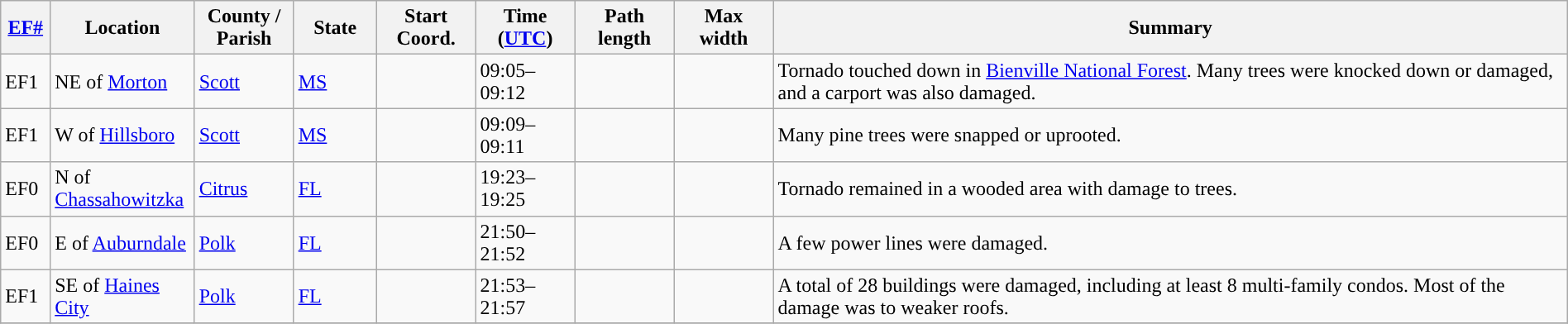<table class="wikitable sortable" style="width:100%;">
<tr>
<th scope="col" width="3%" align="center"><a href='#'>EF#</a></th>
<th scope="col" width="7%" align="center" class="unsortable">Location</th>
<th scope="col" width="6%" align="center" class="unsortable">County / Parish</th>
<th scope="col" width="5%" align="center">State</th>
<th scope="col" width="6%" align="center">Start Coord.</th>
<th scope="col" width="6%" align="center">Time (<a href='#'>UTC</a>)</th>
<th scope="col" width="6%" align="center">Path length</th>
<th scope="col" width="6%" align="center">Max width</th>
<th scope="col" width="48%" class="unsortable" align="center">Summary</th>
</tr>
<tr>
<td>EF1</td>
<td>NE of <a href='#'>Morton</a></td>
<td><a href='#'>Scott</a></td>
<td><a href='#'>MS</a></td>
<td></td>
<td>09:05–09:12</td>
<td></td>
<td></td>
<td>Tornado touched down in <a href='#'>Bienville National Forest</a>. Many trees were knocked down or damaged, and a carport was also damaged.</td>
</tr>
<tr>
<td>EF1</td>
<td>W of <a href='#'>Hillsboro</a></td>
<td><a href='#'>Scott</a></td>
<td><a href='#'>MS</a></td>
<td></td>
<td>09:09–09:11</td>
<td></td>
<td></td>
<td>Many pine trees were snapped or uprooted.</td>
</tr>
<tr>
<td>EF0</td>
<td>N of <a href='#'>Chassahowitzka</a></td>
<td><a href='#'>Citrus</a></td>
<td><a href='#'>FL</a></td>
<td></td>
<td>19:23–19:25</td>
<td></td>
<td></td>
<td>Tornado remained in a wooded area with damage to trees.</td>
</tr>
<tr>
<td>EF0</td>
<td>E of <a href='#'>Auburndale</a></td>
<td><a href='#'>Polk</a></td>
<td><a href='#'>FL</a></td>
<td></td>
<td>21:50–21:52</td>
<td></td>
<td></td>
<td>A few power lines were damaged.</td>
</tr>
<tr>
<td>EF1</td>
<td>SE of <a href='#'>Haines City</a></td>
<td><a href='#'>Polk</a></td>
<td><a href='#'>FL</a></td>
<td></td>
<td>21:53–21:57</td>
<td></td>
<td></td>
<td>A total of 28 buildings were damaged, including at least 8 multi-family condos. Most of the damage was to weaker roofs.</td>
</tr>
<tr>
</tr>
</table>
